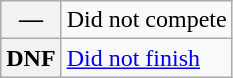<table class="wikitable">
<tr>
<th scope="row">—</th>
<td>Did not compete</td>
</tr>
<tr>
<th scope="row">DNF</th>
<td><a href='#'>Did not finish</a></td>
</tr>
</table>
